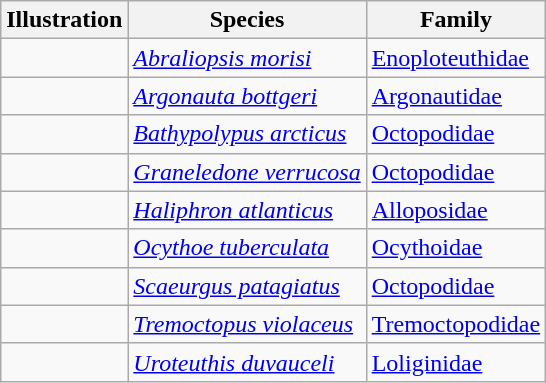<table class="wikitable">
<tr>
<th width=>Illustration</th>
<th width=>Species</th>
<th width=>Family</th>
</tr>
<tr>
<td></td>
<td><em><a href='#'>Abraliopsis morisi</a></em></td>
<td><a href='#'>Enoploteuthidae</a></td>
</tr>
<tr>
<td></td>
<td><em><a href='#'>Argonauta bottgeri</a></em></td>
<td><a href='#'>Argonautidae</a><br></td>
</tr>
<tr>
<td></td>
<td><em><a href='#'>Bathypolypus arcticus</a></em></td>
<td><a href='#'>Octopodidae</a></td>
</tr>
<tr>
<td></td>
<td><em><a href='#'>Graneledone verrucosa</a></em></td>
<td><a href='#'>Octopodidae</a></td>
</tr>
<tr>
<td></td>
<td><em><a href='#'>Haliphron atlanticus</a></em></td>
<td><a href='#'>Alloposidae</a></td>
</tr>
<tr>
<td></td>
<td><em><a href='#'>Ocythoe tuberculata</a></em></td>
<td><a href='#'>Ocythoidae</a></td>
</tr>
<tr>
<td></td>
<td><em><a href='#'>Scaeurgus patagiatus</a></em></td>
<td><a href='#'>Octopodidae</a></td>
</tr>
<tr>
<td></td>
<td><em><a href='#'>Tremoctopus violaceus</a></em></td>
<td><a href='#'>Tremoctopodidae</a></td>
</tr>
<tr>
<td></td>
<td><em><a href='#'>Uroteuthis duvauceli</a></em></td>
<td><a href='#'>Loliginidae</a></td>
</tr>
</table>
